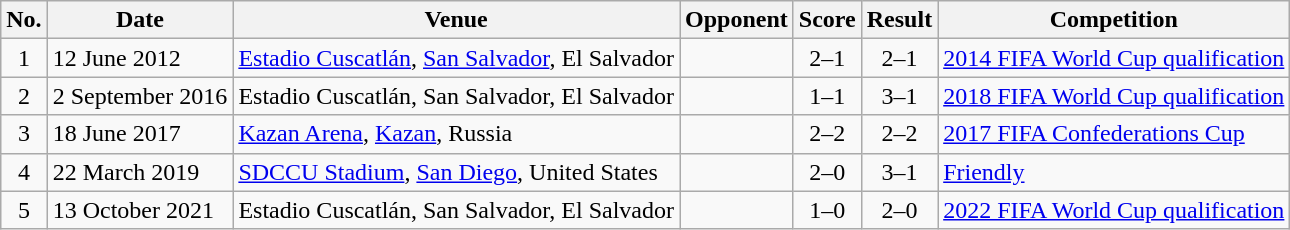<table class="wikitable sortable">
<tr>
<th scope="col">No.</th>
<th scope="col">Date</th>
<th scope="col">Venue</th>
<th scope="col">Opponent</th>
<th scope="col">Score</th>
<th scope="col">Result</th>
<th scope="col">Competition</th>
</tr>
<tr>
<td align="center">1</td>
<td>12 June 2012</td>
<td><a href='#'>Estadio Cuscatlán</a>, <a href='#'>San Salvador</a>, El Salvador</td>
<td></td>
<td align="center">2–1</td>
<td align="center">2–1</td>
<td><a href='#'>2014 FIFA World Cup qualification</a></td>
</tr>
<tr>
<td align="center">2</td>
<td>2 September 2016</td>
<td>Estadio Cuscatlán, San Salvador, El Salvador</td>
<td></td>
<td align="center">1–1</td>
<td align="center">3–1</td>
<td><a href='#'>2018 FIFA World Cup qualification</a></td>
</tr>
<tr>
<td align="center">3</td>
<td>18 June 2017</td>
<td><a href='#'>Kazan Arena</a>, <a href='#'>Kazan</a>, Russia</td>
<td></td>
<td align="center">2–2</td>
<td align="center">2–2</td>
<td><a href='#'>2017 FIFA Confederations Cup</a></td>
</tr>
<tr>
<td align="center">4</td>
<td>22 March 2019</td>
<td><a href='#'>SDCCU Stadium</a>, <a href='#'>San Diego</a>, United States</td>
<td></td>
<td align="center">2–0</td>
<td align="center">3–1</td>
<td><a href='#'>Friendly</a></td>
</tr>
<tr>
<td align="center">5</td>
<td>13 October 2021</td>
<td>Estadio Cuscatlán, San Salvador, El Salvador</td>
<td></td>
<td align="center">1–0</td>
<td align="center">2–0</td>
<td><a href='#'>2022 FIFA World Cup qualification</a></td>
</tr>
</table>
